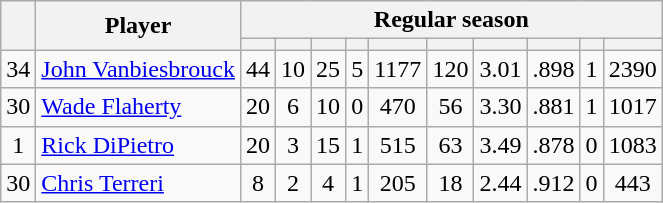<table class="wikitable plainrowheaders" style="text-align:center;">
<tr>
<th scope="col" rowspan="2"></th>
<th scope="col" rowspan="2">Player</th>
<th scope=colgroup colspan=10>Regular season</th>
</tr>
<tr>
<th scope="col"></th>
<th scope="col"></th>
<th scope="col"></th>
<th scope="col"></th>
<th scope="col"></th>
<th scope="col"></th>
<th scope="col"></th>
<th scope="col"></th>
<th scope="col"></th>
<th scope="col"></th>
</tr>
<tr>
<td scope="row">34</td>
<td align="left"><a href='#'>John Vanbiesbrouck</a></td>
<td>44</td>
<td>10</td>
<td>25</td>
<td>5</td>
<td>1177</td>
<td>120</td>
<td>3.01</td>
<td>.898</td>
<td>1</td>
<td>2390</td>
</tr>
<tr>
<td scope="row">30</td>
<td align="left"><a href='#'>Wade Flaherty</a></td>
<td>20</td>
<td>6</td>
<td>10</td>
<td>0</td>
<td>470</td>
<td>56</td>
<td>3.30</td>
<td>.881</td>
<td>1</td>
<td>1017</td>
</tr>
<tr>
<td scope="row">1</td>
<td align="left"><a href='#'>Rick DiPietro</a></td>
<td>20</td>
<td>3</td>
<td>15</td>
<td>1</td>
<td>515</td>
<td>63</td>
<td>3.49</td>
<td>.878</td>
<td>0</td>
<td>1083</td>
</tr>
<tr>
<td scope="row">30</td>
<td align="left"><a href='#'>Chris Terreri</a></td>
<td>8</td>
<td>2</td>
<td>4</td>
<td>1</td>
<td>205</td>
<td>18</td>
<td>2.44</td>
<td>.912</td>
<td>0</td>
<td>443</td>
</tr>
</table>
